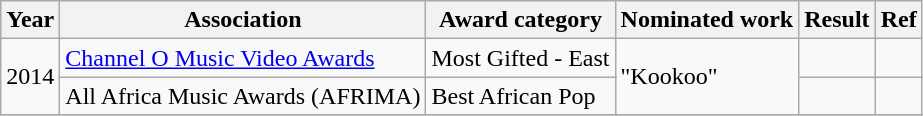<table class="wikitable sortable">
<tr>
<th>Year</th>
<th>Association</th>
<th>Award category</th>
<th>Nominated work</th>
<th>Result</th>
<th>Ref</th>
</tr>
<tr>
<td rowspan=2>2014</td>
<td><a href='#'>Channel O Music Video Awards</a></td>
<td>Most Gifted - East</td>
<td rowspan=2>"Kookoo"</td>
<td></td>
<td></td>
</tr>
<tr>
<td>All Africa Music Awards (AFRIMA)</td>
<td>Best African Pop</td>
<td></td>
<td></td>
</tr>
<tr>
</tr>
</table>
